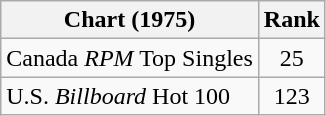<table class="wikitable sortable">
<tr>
<th align="left">Chart (1975)</th>
<th style="text-align:center;">Rank</th>
</tr>
<tr>
<td>Canada <em>RPM</em> Top Singles</td>
<td style="text-align:center;">25</td>
</tr>
<tr>
<td>U.S. <em>Billboard</em> Hot 100</td>
<td style="text-align:center;">123</td>
</tr>
</table>
